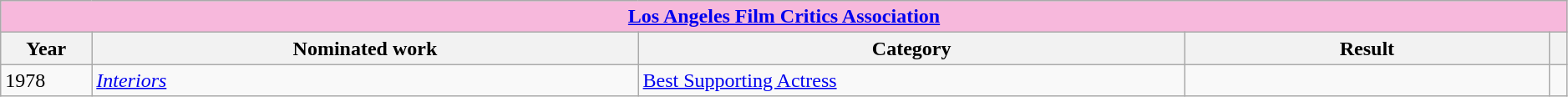<table width="99%" class="wikitable sortable">
<tr>
<th colspan="5" style="background: #F7B8DC;" align="center"><a href='#'>Los Angeles Film Critics Association</a></th>
</tr>
<tr>
<th width="5%">Year</th>
<th width="30%">Nominated work</th>
<th width="30%">Category</th>
<th width="20%">Result</th>
<th width="1%" class="unsortable"></th>
</tr>
<tr>
<td>1978</td>
<td><em><a href='#'>Interiors</a></em></td>
<td><a href='#'>Best Supporting Actress</a></td>
<td></td>
<td align="center"></td>
</tr>
</table>
